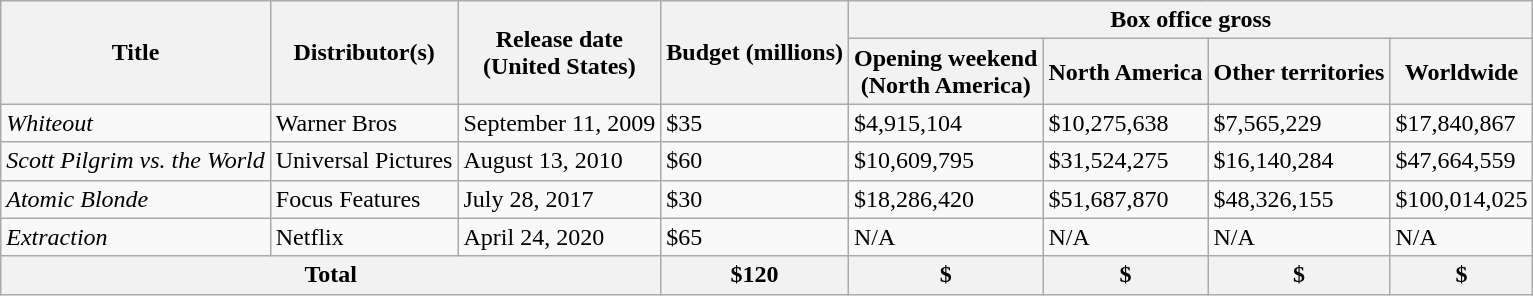<table class="wikitable sortable">
<tr>
<th rowspan="2">Title</th>
<th rowspan="2">Distributor(s)</th>
<th rowspan="2">Release date<br>(United States)</th>
<th rowspan="2">Budget (millions)</th>
<th colspan="4">Box office gross</th>
</tr>
<tr>
<th>Opening weekend<br>(North America)</th>
<th>North America</th>
<th>Other territories</th>
<th>Worldwide</th>
</tr>
<tr>
<td><em>Whiteout</em></td>
<td>Warner Bros</td>
<td>September 11, 2009</td>
<td>$35</td>
<td>$4,915,104</td>
<td>$10,275,638</td>
<td>$7,565,229</td>
<td>$17,840,867</td>
</tr>
<tr>
<td><em>Scott Pilgrim vs. the World</em></td>
<td>Universal Pictures</td>
<td>August 13, 2010</td>
<td>$60</td>
<td>$10,609,795</td>
<td>$31,524,275</td>
<td>$16,140,284</td>
<td>$47,664,559</td>
</tr>
<tr>
<td><em>Atomic Blonde</em></td>
<td>Focus Features</td>
<td>July 28, 2017</td>
<td>$30</td>
<td>$18,286,420</td>
<td>$51,687,870</td>
<td>$48,326,155</td>
<td>$100,014,025</td>
</tr>
<tr>
<td><em>Extraction</em></td>
<td>Netflix</td>
<td>April 24, 2020</td>
<td>$65</td>
<td>N/A</td>
<td>N/A</td>
<td>N/A</td>
<td>N/A</td>
</tr>
<tr>
<th class="unsortable" colspan="3">Total</th>
<th>$120</th>
<th>$</th>
<th>$</th>
<th>$</th>
<th>$</th>
</tr>
</table>
